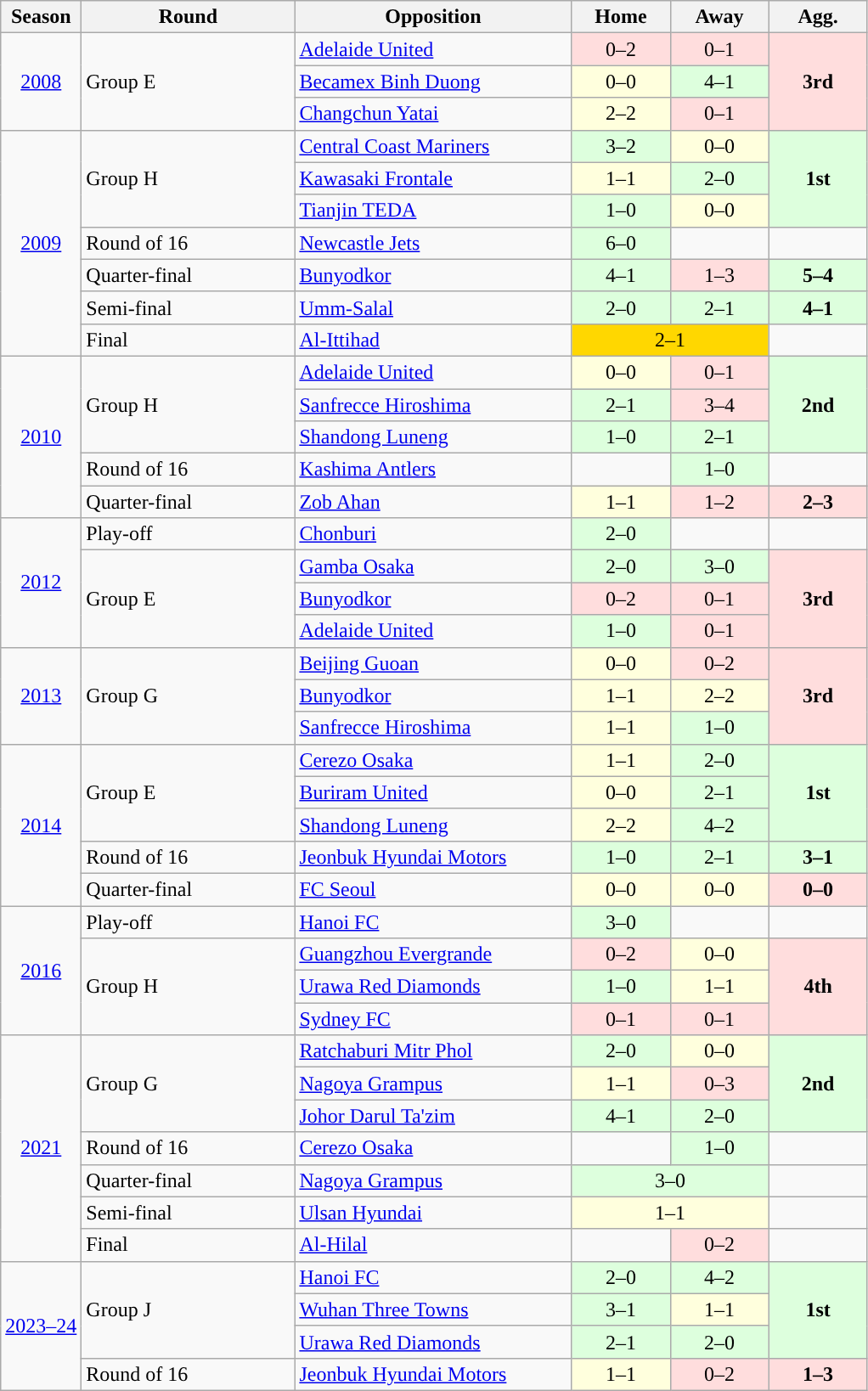<table class="wikitable" style="text-align:left">
<tr>
<th>Season</th>
<th width="160">Round</th>
<th width="210">Opposition</th>
<th width="70">Home</th>
<th width="70">Away</th>
<th width="70">Agg.</th>
</tr>
<tr>
<td rowspan="3" style="text-align:center;"><a href='#'>2008</a></td>
<td rowspan="3">Group E</td>
<td> <a href='#'>Adelaide United</a></td>
<td style="text-align:center; background:#FFDDDD;">0–2</td>
<td style="text-align:center; background:#FFDDDD;">0–1</td>
<td rowspan="3" style="text-align:center; background:#FFDDDD;"><strong>3rd</strong></td>
</tr>
<tr>
<td> <a href='#'>Becamex Binh Duong</a></td>
<td style="text-align:center; background:#FFFFDD;">0–0</td>
<td style="text-align:center; background:#DDFFDD;">4–1</td>
</tr>
<tr>
<td> <a href='#'>Changchun Yatai</a></td>
<td style="text-align:center; background:#FFFFDD;">2–2</td>
<td style="text-align:center; background:#FFDDDD;">0–1</td>
</tr>
<tr>
<td rowspan="7" style="text-align:center;"><a href='#'>2009</a></td>
<td rowspan="3">Group H</td>
<td> <a href='#'>Central Coast Mariners</a></td>
<td style="text-align:center; background:#DDFFDD;">3–2</td>
<td style="text-align:center; background:#FFFFDD;">0–0</td>
<td rowspan="3" style="text-align:center; background:#DDFFDD;"><strong>1st</strong></td>
</tr>
<tr>
<td> <a href='#'>Kawasaki Frontale</a></td>
<td style="text-align:center; background:#FFFFDD;">1–1</td>
<td style="text-align:center; background:#DDFFDD;">2–0</td>
</tr>
<tr>
<td> <a href='#'>Tianjin TEDA</a></td>
<td style="text-align:center; background:#DDFFDD;">1–0</td>
<td style="text-align:center; background:#FFFFDD;">0–0</td>
</tr>
<tr>
<td>Round of 16</td>
<td> <a href='#'>Newcastle Jets</a></td>
<td style="text-align:center; background:#DDFFDD;">6–0</td>
<td></td>
<td></td>
</tr>
<tr>
<td>Quarter-final</td>
<td> <a href='#'>Bunyodkor</a></td>
<td style="text-align:center; background:#DDFFDD;">4–1 </td>
<td style="text-align:center; background:#FFDDDD;">1–3</td>
<td style="text-align:center; background:#DDFFDD;"><strong>5–4</strong></td>
</tr>
<tr>
<td>Semi-final</td>
<td> <a href='#'>Umm-Salal</a></td>
<td style="text-align:center; background:#DDFFDD;">2–0</td>
<td style="text-align:center; background:#DDFFDD;">2–1</td>
<td style="text-align:center; background:#DDFFDD;"><strong>4–1</strong></td>
</tr>
<tr>
<td>Final</td>
<td> <a href='#'>Al-Ittihad</a></td>
<td colspan="2" style="text-align:center; background:#FFD700;">2–1</td>
<td></td>
</tr>
<tr>
<td rowspan="5" style="text-align:center;"><a href='#'>2010</a></td>
<td rowspan="3">Group H</td>
<td> <a href='#'>Adelaide United</a></td>
<td style="text-align:center; background:#FFFFDD;">0–0</td>
<td style="text-align:center; background:#FFDDDD;">0–1</td>
<td rowspan="3" style="text-align:center; background:#DDFFDD;"><strong>2nd</strong></td>
</tr>
<tr>
<td> <a href='#'>Sanfrecce Hiroshima</a></td>
<td style="text-align:center; background:#DDFFDD;">2–1</td>
<td style="text-align:center; background:#FFDDDD;">3–4</td>
</tr>
<tr>
<td> <a href='#'>Shandong Luneng</a></td>
<td style="text-align:center; background:#DDFFDD;">1–0</td>
<td style="text-align:center; background:#DDFFDD;">2–1</td>
</tr>
<tr>
<td>Round of 16</td>
<td> <a href='#'>Kashima Antlers</a></td>
<td></td>
<td style="text-align:center; background:#DDFFDD;">1–0</td>
<td></td>
</tr>
<tr>
<td>Quarter-final</td>
<td> <a href='#'>Zob Ahan</a></td>
<td style="text-align:center; background:#FFFFDD;">1–1</td>
<td style="text-align:center; background:#FFDDDD;">1–2</td>
<td style="text-align:center; background:#FFDDDD;"><strong>2–3</strong></td>
</tr>
<tr>
<td rowspan="4" style="text-align:center;"><a href='#'>2012</a></td>
<td>Play-off</td>
<td> <a href='#'>Chonburi</a></td>
<td style="text-align:center; background:#DDFFDD;">2–0</td>
<td></td>
<td></td>
</tr>
<tr>
<td rowspan="3">Group E</td>
<td> <a href='#'>Gamba Osaka</a></td>
<td style="text-align:center; background:#DDFFDD;">2–0</td>
<td style="text-align:center; background:#DDFFDD;">3–0</td>
<td rowspan="3" style="text-align:center; background:#FFDDDD;"><strong>3rd</strong></td>
</tr>
<tr>
<td> <a href='#'>Bunyodkor</a></td>
<td style="text-align:center; background:#FFDDDD;">0–2</td>
<td style="text-align:center; background:#FFDDDD;">0–1</td>
</tr>
<tr>
<td> <a href='#'>Adelaide United</a></td>
<td style="text-align:center; background:#DDFFDD;">1–0</td>
<td style="text-align:center; background:#FFDDDD;">0–1</td>
</tr>
<tr>
<td rowspan="3" style="text-align:center;"><a href='#'>2013</a></td>
<td rowspan="3">Group G</td>
<td> <a href='#'>Beijing Guoan</a></td>
<td style="text-align:center; background:#FFFFDD;">0–0</td>
<td style="text-align:center; background:#FFDDDD;">0–2</td>
<td rowspan="3" style="text-align:center; background:#FFDDDD;"><strong>3rd</strong></td>
</tr>
<tr>
<td> <a href='#'>Bunyodkor</a></td>
<td style="text-align:center; background:#FFFFDD;">1–1</td>
<td style="text-align:center; background:#FFFFDD;">2–2</td>
</tr>
<tr>
<td> <a href='#'>Sanfrecce Hiroshima</a></td>
<td style="text-align:center; background:#FFFFDD;">1–1</td>
<td style="text-align:center; background:#DDFFDD;">1–0</td>
</tr>
<tr>
<td rowspan="5" style="text-align:center;"><a href='#'>2014</a></td>
<td rowspan="3">Group E</td>
<td> <a href='#'>Cerezo Osaka</a></td>
<td style="text-align:center; background:#FFFFDD;">1–1</td>
<td style="text-align:center; background:#DDFFDD;">2–0</td>
<td rowspan="3" style="text-align:center; background:#DDFFDD;"><strong>1st</strong></td>
</tr>
<tr>
<td> <a href='#'>Buriram United</a></td>
<td style="text-align:center; background:#FFFFDD;">0–0</td>
<td style="text-align:center; background:#DDFFDD;">2–1</td>
</tr>
<tr>
<td> <a href='#'>Shandong Luneng</a></td>
<td style="text-align:center; background:#FFFFDD;">2–2</td>
<td style="text-align:center; background:#DDFFDD;">4–2</td>
</tr>
<tr>
<td>Round of 16</td>
<td> <a href='#'>Jeonbuk Hyundai Motors</a></td>
<td style="text-align:center; background:#DDFFDD;">1–0</td>
<td style="text-align:center; background:#DDFFDD;">2–1</td>
<td style="text-align:center; background:#DDFFDD;"><strong>3–1</strong></td>
</tr>
<tr>
<td>Quarter-final</td>
<td> <a href='#'>FC Seoul</a></td>
<td style="text-align:center; background:#FFFFDD;">0–0</td>
<td style="text-align:center; background:#FFFFDD;">0–0 </td>
<td style="text-align:center; background:#FFDDDD;"><strong>0–0<br></strong></td>
</tr>
<tr>
<td rowspan="4" style="text-align:center;"><a href='#'>2016</a></td>
<td>Play-off</td>
<td> <a href='#'>Hanoi FC</a></td>
<td style="text-align:center; background:#DDFFDD;">3–0</td>
<td></td>
<td></td>
</tr>
<tr>
<td rowspan="3">Group H</td>
<td> <a href='#'>Guangzhou Evergrande</a></td>
<td style="text-align:center; background:#FFDDDD;">0–2</td>
<td style="text-align:center; background:#FFFFDD;">0–0</td>
<td rowspan="3" style="text-align:center; background:#FFDDDD;"><strong>4th</strong></td>
</tr>
<tr>
<td> <a href='#'>Urawa Red Diamonds</a></td>
<td style="text-align:center; background:#DDFFDD;">1–0</td>
<td style="text-align:center; background:#FFFFDD;">1–1</td>
</tr>
<tr>
<td> <a href='#'>Sydney FC</a></td>
<td style="text-align:center; background:#FFDDDD;">0–1</td>
<td style="text-align:center; background:#FFDDDD;">0–1</td>
</tr>
<tr>
<td rowspan="7" style="text-align:center;"><a href='#'>2021</a></td>
<td rowspan="3">Group G</td>
<td> <a href='#'>Ratchaburi Mitr Phol</a></td>
<td style="text-align:center; background:#DDFFDD;">2–0</td>
<td style="text-align:center; background:#FFFFDD;">0–0</td>
<td rowspan="3" style="text-align:center; background:#DDFFDD;"><strong>2nd</strong></td>
</tr>
<tr>
<td> <a href='#'>Nagoya Grampus</a></td>
<td style="text-align:center; background:#FFFFDD;">1–1</td>
<td style="text-align:center; background:#FFDDDD;">0–3</td>
</tr>
<tr>
<td> <a href='#'>Johor Darul Ta'zim</a></td>
<td style="text-align:center; background:#DDFFDD;">4–1</td>
<td style="text-align:center; background:#DDFFDD;">2–0</td>
</tr>
<tr>
<td>Round of 16</td>
<td> <a href='#'>Cerezo Osaka</a></td>
<td></td>
<td style="text-align:center; background:#DDFFDD;">1–0</td>
<td></td>
</tr>
<tr>
<td>Quarter-final</td>
<td> <a href='#'>Nagoya Grampus</a></td>
<td colspan="2" style="text-align:center; background:#DDFFDD;">3–0</td>
<td></td>
</tr>
<tr>
<td>Semi-final</td>
<td> <a href='#'>Ulsan Hyundai</a></td>
<td colspan="2" style="text-align:center; background:#FFFFDD;">1–1 <br></td>
<td></td>
</tr>
<tr>
<td>Final</td>
<td> <a href='#'>Al-Hilal</a></td>
<td></td>
<td style="text-align:center; background:#FFDDDD;">0–2</td>
<td></td>
</tr>
<tr>
<td rowspan="4"><a href='#'>2023–24</a></td>
<td rowspan="3">Group J</td>
<td> <a href='#'>Hanoi FC</a></td>
<td style="text-align:center; background:#DDFFDD;">2–0</td>
<td style="text-align:center; background:#DDFFDD;">4–2</td>
<td rowspan="3" style="text-align:center; background:#DDFFDD;"><strong>1st</strong></td>
</tr>
<tr>
<td> <a href='#'>Wuhan Three Towns</a></td>
<td style="text-align:center; background:#DDFFDD;">3–1</td>
<td style="text-align:center; background:#FFFFDD;">1–1</td>
</tr>
<tr>
<td> <a href='#'>Urawa Red Diamonds</a></td>
<td style="text-align:center; background:#DDFFDD;">2–1</td>
<td style="text-align:center; background:#DDFFDD;">2–0</td>
</tr>
<tr>
<td>Round of 16</td>
<td> <a href='#'>Jeonbuk Hyundai Motors</a></td>
<td style="text-align:center; background:#FFFFDD;">1–1</td>
<td style="text-align:center; background:#FFDDDD;">0–2</td>
<td style="text-align:center; background:#FFDDDD;"><strong>1–3</strong></td>
</tr>
</table>
